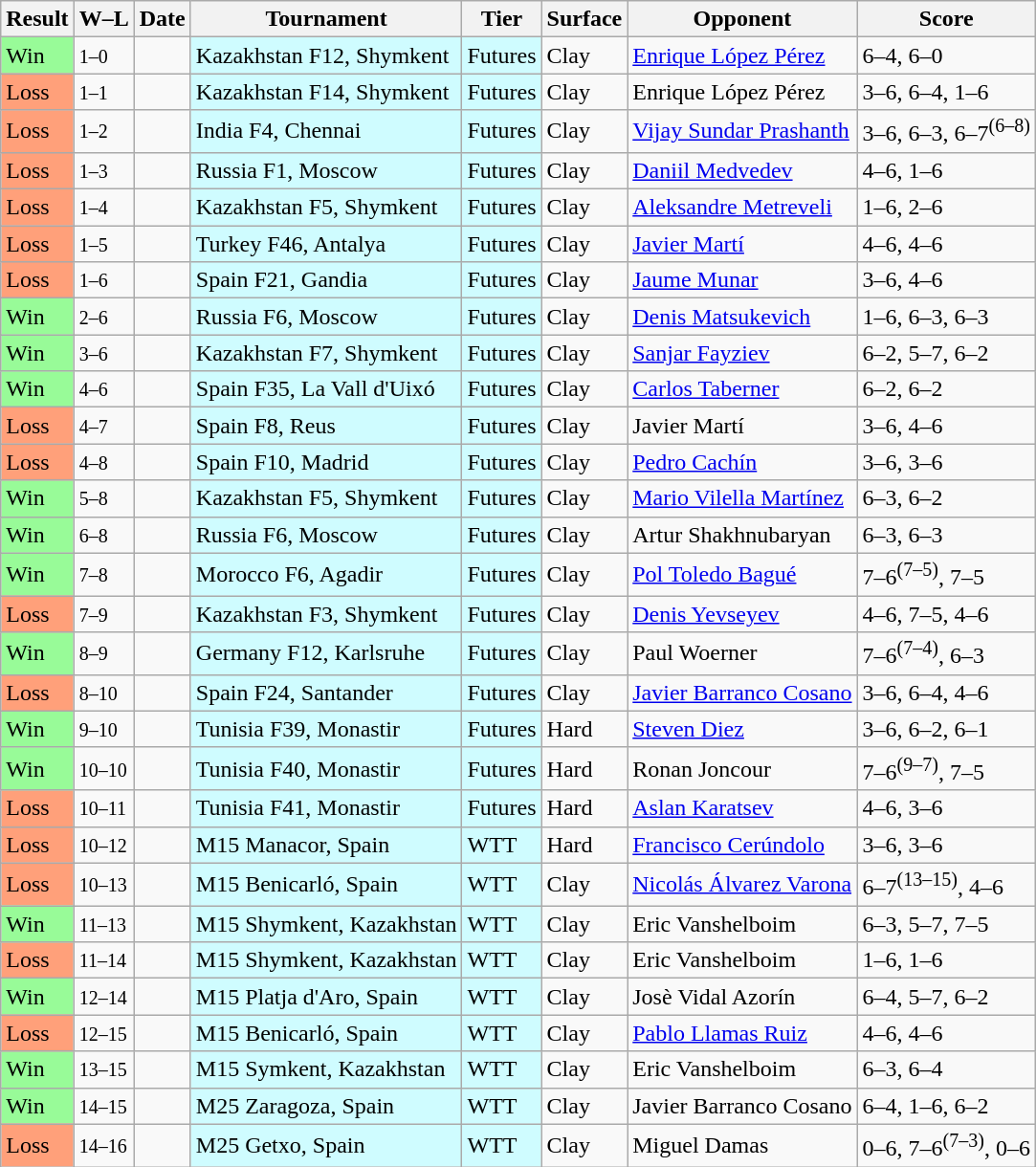<table class="sortable wikitable nowrap">
<tr>
<th>Result</th>
<th class="unsortable">W–L</th>
<th>Date</th>
<th>Tournament</th>
<th>Tier</th>
<th>Surface</th>
<th>Opponent</th>
<th class="unsortable">Score</th>
</tr>
<tr>
<td bgcolor=98FB98>Win</td>
<td><small>1–0</small></td>
<td></td>
<td style="background:#cffcff;">Kazakhstan F12, Shymkent</td>
<td style="background:#cffcff;">Futures</td>
<td>Clay</td>
<td> <a href='#'>Enrique López Pérez</a></td>
<td>6–4, 6–0</td>
</tr>
<tr>
<td bgcolor=FFA07A>Loss</td>
<td><small>1–1</small></td>
<td></td>
<td style="background:#cffcff;">Kazakhstan F14, Shymkent</td>
<td style="background:#cffcff;">Futures</td>
<td>Clay</td>
<td> Enrique López Pérez</td>
<td>3–6, 6–4, 1–6</td>
</tr>
<tr>
<td bgcolor=FFA07A>Loss</td>
<td><small>1–2</small></td>
<td></td>
<td style="background:#cffcff;">India F4, Chennai</td>
<td style="background:#cffcff;">Futures</td>
<td>Clay</td>
<td> <a href='#'>Vijay Sundar Prashanth</a></td>
<td>3–6, 6–3, 6–7<sup>(6–8)</sup></td>
</tr>
<tr>
<td bgcolor=FFA07A>Loss</td>
<td><small>1–3</small></td>
<td></td>
<td style="background:#cffcff;">Russia F1, Moscow</td>
<td style="background:#cffcff;">Futures</td>
<td>Clay</td>
<td> <a href='#'>Daniil Medvedev</a></td>
<td>4–6, 1–6</td>
</tr>
<tr>
<td bgcolor=FFA07A>Loss</td>
<td><small>1–4</small></td>
<td></td>
<td style="background:#cffcff;">Kazakhstan F5, Shymkent</td>
<td style="background:#cffcff;">Futures</td>
<td>Clay</td>
<td> <a href='#'>Aleksandre Metreveli</a></td>
<td>1–6, 2–6</td>
</tr>
<tr>
<td bgcolor=FFA07A>Loss</td>
<td><small>1–5</small></td>
<td></td>
<td style="background:#cffcff;">Turkey F46, Antalya</td>
<td style="background:#cffcff;">Futures</td>
<td>Clay</td>
<td> <a href='#'>Javier Martí</a></td>
<td>4–6, 4–6</td>
</tr>
<tr>
<td bgcolor=FFA07A>Loss</td>
<td><small>1–6</small></td>
<td></td>
<td style="background:#cffcff;">Spain F21, Gandia</td>
<td style="background:#cffcff;">Futures</td>
<td>Clay</td>
<td> <a href='#'>Jaume Munar</a></td>
<td>3–6, 4–6</td>
</tr>
<tr>
<td bgcolor=98FB98>Win</td>
<td><small>2–6</small></td>
<td></td>
<td style="background:#cffcff;">Russia F6, Moscow</td>
<td style="background:#cffcff;">Futures</td>
<td>Clay</td>
<td> <a href='#'>Denis Matsukevich</a></td>
<td>1–6, 6–3, 6–3</td>
</tr>
<tr>
<td bgcolor=98FB98>Win</td>
<td><small>3–6</small></td>
<td></td>
<td style="background:#cffcff;">Kazakhstan F7, Shymkent</td>
<td style="background:#cffcff;">Futures</td>
<td>Clay</td>
<td> <a href='#'>Sanjar Fayziev</a></td>
<td>6–2, 5–7, 6–2</td>
</tr>
<tr>
<td bgcolor=98FB98>Win</td>
<td><small>4–6</small></td>
<td></td>
<td style="background:#cffcff;">Spain F35, La Vall d'Uixó</td>
<td style="background:#cffcff;">Futures</td>
<td>Clay</td>
<td> <a href='#'>Carlos Taberner</a></td>
<td>6–2, 6–2</td>
</tr>
<tr>
<td bgcolor=FFA07A>Loss</td>
<td><small>4–7</small></td>
<td></td>
<td style="background:#cffcff;">Spain F8, Reus</td>
<td style="background:#cffcff;">Futures</td>
<td>Clay</td>
<td> Javier Martí</td>
<td>3–6, 4–6</td>
</tr>
<tr>
<td bgcolor=FFA07A>Loss</td>
<td><small>4–8</small></td>
<td></td>
<td style="background:#cffcff;">Spain F10, Madrid</td>
<td style="background:#cffcff;">Futures</td>
<td>Clay</td>
<td> <a href='#'>Pedro Cachín</a></td>
<td>3–6, 3–6</td>
</tr>
<tr>
<td bgcolor=98FB98>Win</td>
<td><small>5–8</small></td>
<td></td>
<td style="background:#cffcff;">Kazakhstan F5, Shymkent</td>
<td style="background:#cffcff;">Futures</td>
<td>Clay</td>
<td> <a href='#'>Mario Vilella Martínez</a></td>
<td>6–3, 6–2</td>
</tr>
<tr>
<td bgcolor=98FB98>Win</td>
<td><small>6–8</small></td>
<td></td>
<td style="background:#cffcff;">Russia F6, Moscow</td>
<td style="background:#cffcff;">Futures</td>
<td>Clay</td>
<td> Artur Shakhnubaryan</td>
<td>6–3, 6–3</td>
</tr>
<tr>
<td bgcolor=98FB98>Win</td>
<td><small>7–8</small></td>
<td></td>
<td style="background:#cffcff;">Morocco F6, Agadir</td>
<td style="background:#cffcff;">Futures</td>
<td>Clay</td>
<td> <a href='#'>Pol Toledo Bagué</a></td>
<td>7–6<sup>(7–5)</sup>, 7–5</td>
</tr>
<tr>
<td bgcolor=FFA07A>Loss</td>
<td><small>7–9</small></td>
<td></td>
<td style="background:#cffcff;">Kazakhstan F3, Shymkent</td>
<td style="background:#cffcff;">Futures</td>
<td>Clay</td>
<td> <a href='#'>Denis Yevseyev</a></td>
<td>4–6, 7–5, 4–6</td>
</tr>
<tr>
<td bgcolor=98FB98>Win</td>
<td><small>8–9</small></td>
<td></td>
<td style="background:#cffcff;">Germany F12, Karlsruhe</td>
<td style="background:#cffcff;">Futures</td>
<td>Clay</td>
<td> Paul Woerner</td>
<td>7–6<sup>(7–4)</sup>, 6–3</td>
</tr>
<tr>
<td bgcolor=FFA07A>Loss</td>
<td><small>8–10</small></td>
<td></td>
<td style="background:#cffcff;">Spain F24, Santander</td>
<td style="background:#cffcff;">Futures</td>
<td>Clay</td>
<td> <a href='#'>Javier Barranco Cosano</a></td>
<td>3–6, 6–4, 4–6</td>
</tr>
<tr>
<td bgcolor=98FB98>Win</td>
<td><small>9–10</small></td>
<td></td>
<td style="background:#cffcff;">Tunisia F39, Monastir</td>
<td style="background:#cffcff;">Futures</td>
<td>Hard</td>
<td> <a href='#'>Steven Diez</a></td>
<td>3–6, 6–2, 6–1</td>
</tr>
<tr>
<td bgcolor=98FB98>Win</td>
<td><small>10–10</small></td>
<td></td>
<td style="background:#cffcff;">Tunisia F40, Monastir</td>
<td style="background:#cffcff;">Futures</td>
<td>Hard</td>
<td> Ronan Joncour</td>
<td>7–6<sup>(9–7)</sup>, 7–5</td>
</tr>
<tr>
<td bgcolor=FFA07A>Loss</td>
<td><small>10–11</small></td>
<td></td>
<td style="background:#cffcff;">Tunisia F41, Monastir</td>
<td style="background:#cffcff;">Futures</td>
<td>Hard</td>
<td> <a href='#'>Aslan Karatsev</a></td>
<td>4–6, 3–6</td>
</tr>
<tr>
<td bgcolor=FFA07A>Loss</td>
<td><small>10–12</small></td>
<td></td>
<td style="background:#cffcff;">M15 Manacor, Spain</td>
<td style="background:#cffcff;">WTT</td>
<td>Hard</td>
<td> <a href='#'>Francisco Cerúndolo</a></td>
<td>3–6, 3–6</td>
</tr>
<tr>
<td bgcolor=FFA07A>Loss</td>
<td><small>10–13</small></td>
<td></td>
<td style="background:#cffcff;">M15 Benicarló, Spain</td>
<td style="background:#cffcff;">WTT</td>
<td>Clay</td>
<td> <a href='#'>Nicolás Álvarez Varona</a></td>
<td>6–7<sup>(13–15)</sup>, 4–6</td>
</tr>
<tr>
<td bgcolor=98FB98>Win</td>
<td><small>11–13</small></td>
<td></td>
<td style="background:#cffcff;">M15 Shymkent, Kazakhstan</td>
<td style="background:#cffcff;">WTT</td>
<td>Clay</td>
<td> Eric Vanshelboim</td>
<td>6–3, 5–7, 7–5</td>
</tr>
<tr>
<td bgcolor=FFA07A>Loss</td>
<td><small>11–14</small></td>
<td></td>
<td style="background:#cffcff;">M15 Shymkent, Kazakhstan</td>
<td style="background:#cffcff;">WTT</td>
<td>Clay</td>
<td> Eric Vanshelboim</td>
<td>1–6, 1–6</td>
</tr>
<tr>
<td bgcolor=98FB98>Win</td>
<td><small>12–14</small></td>
<td></td>
<td style="background:#cffcff;">M15 Platja d'Aro, Spain</td>
<td style="background:#cffcff;">WTT</td>
<td>Clay</td>
<td> Josè Vidal Azorín</td>
<td>6–4, 5–7, 6–2</td>
</tr>
<tr>
<td bgcolor=FFA07A>Loss</td>
<td><small>12–15</small></td>
<td></td>
<td style="background:#cffcff;">M15 Benicarló, Spain</td>
<td style="background:#cffcff;">WTT</td>
<td>Clay</td>
<td> <a href='#'>Pablo Llamas Ruiz</a></td>
<td>4–6, 4–6</td>
</tr>
<tr>
<td bgcolor=98FB98>Win</td>
<td><small>13–15</small></td>
<td></td>
<td style="background:#cffcff;">M15 Symkent, Kazakhstan</td>
<td style="background:#cffcff;">WTT</td>
<td>Clay</td>
<td> Eric Vanshelboim</td>
<td>6–3, 6–4</td>
</tr>
<tr>
<td bgcolor=98FB98>Win</td>
<td><small>14–15</small></td>
<td></td>
<td style="background:#cffcff;">M25 Zaragoza, Spain</td>
<td style="background:#cffcff;">WTT</td>
<td>Clay</td>
<td> Javier Barranco Cosano</td>
<td>6–4, 1–6, 6–2</td>
</tr>
<tr>
<td bgcolor=FFA07A>Loss</td>
<td><small>14–16</small></td>
<td></td>
<td style="background:#cffcff;">M25 Getxo, Spain</td>
<td style="background:#cffcff;">WTT</td>
<td>Clay</td>
<td> Miguel Damas</td>
<td>0–6, 7–6<sup>(7–3)</sup>, 0–6</td>
</tr>
</table>
